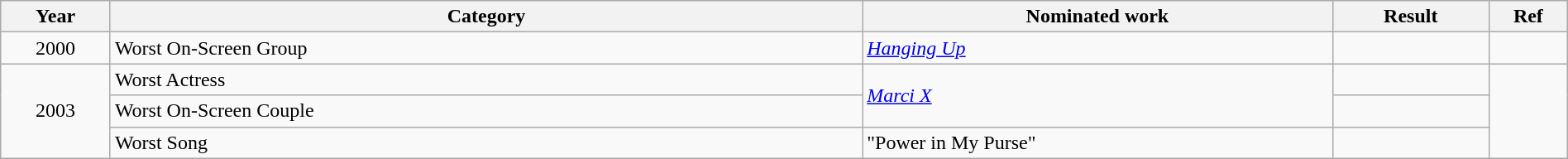<table class="wikitable" width="100%">
<tr>
<th width="7%">Year</th>
<th width="48%">Category</th>
<th width="30%">Nominated work</th>
<th width="10%">Result</th>
<th width="5%">Ref</th>
</tr>
<tr>
<td align="center">2000</td>
<td>Worst On-Screen Group</td>
<td><em><a href='#'>Hanging Up</a></em></td>
<td></td>
<td align="center"></td>
</tr>
<tr>
<td rowspan="3" align="center">2003</td>
<td>Worst Actress</td>
<td rowspan="2"><em><a href='#'>Marci X</a></em></td>
<td></td>
<td rowspan="3" align="center"></td>
</tr>
<tr>
<td>Worst On-Screen Couple </td>
<td></td>
</tr>
<tr>
<td>Worst Song</td>
<td>"Power in My Purse" </td>
<td></td>
</tr>
</table>
